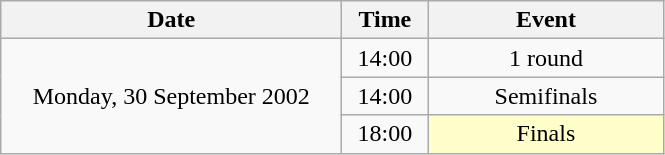<table class = "wikitable" style="text-align:center;">
<tr>
<th width=220>Date</th>
<th width=50>Time</th>
<th width=150>Event</th>
</tr>
<tr>
<td rowspan=3>Monday, 30 September 2002</td>
<td>14:00</td>
<td>1 round</td>
</tr>
<tr>
<td>14:00</td>
<td>Semifinals</td>
</tr>
<tr>
<td>18:00</td>
<td bgcolor=ffffcc>Finals</td>
</tr>
</table>
